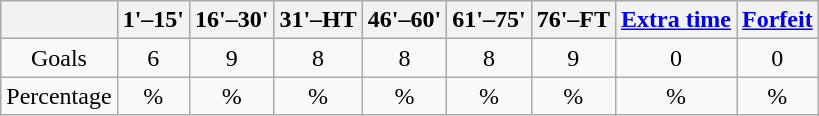<table class="wikitable" style="text-align:center">
<tr>
<th></th>
<th>1'–15'</th>
<th>16'–30'</th>
<th>31'–HT</th>
<th>46'–60'</th>
<th>61'–75'</th>
<th>76'–FT</th>
<th><a href='#'>Extra time</a></th>
<th><a href='#'>Forfeit</a></th>
</tr>
<tr>
<td>Goals</td>
<td>6</td>
<td>9</td>
<td>8</td>
<td>8</td>
<td>8</td>
<td>9</td>
<td>0</td>
<td>0</td>
</tr>
<tr>
<td>Percentage</td>
<td>%</td>
<td>%</td>
<td>%</td>
<td>%</td>
<td>%</td>
<td>%</td>
<td>%</td>
<td>%</td>
</tr>
</table>
